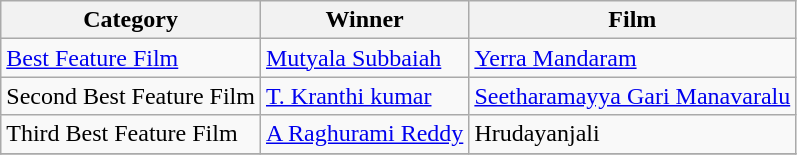<table class="wikitable">
<tr>
<th>Category</th>
<th>Winner</th>
<th>Film</th>
</tr>
<tr>
<td><a href='#'>Best Feature Film</a></td>
<td><a href='#'>Mutyala Subbaiah</a></td>
<td><a href='#'>Yerra Mandaram</a></td>
</tr>
<tr>
<td>Second Best Feature Film</td>
<td><a href='#'>T. Kranthi kumar</a></td>
<td><a href='#'>Seetharamayya Gari Manavaralu</a></td>
</tr>
<tr>
<td>Third Best Feature Film</td>
<td><a href='#'>A Raghurami Reddy</a></td>
<td>Hrudayanjali</td>
</tr>
<tr>
</tr>
</table>
